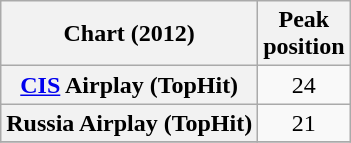<table class="wikitable plainrowheaders sortable" style="text-align:center">
<tr>
<th scope="col">Chart (2012)</th>
<th scope="col">Peak<br>position</th>
</tr>
<tr>
<th scope="row"><a href='#'>CIS</a> Airplay (TopHit)</th>
<td>24</td>
</tr>
<tr>
<th scope="row">Russia Airplay (TopHit)</th>
<td>21</td>
</tr>
<tr>
</tr>
</table>
